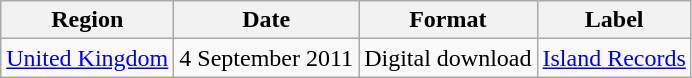<table class=wikitable>
<tr>
<th scope="col">Region</th>
<th scope="col">Date</th>
<th scope="col">Format</th>
<th scope="col">Label</th>
</tr>
<tr>
<td><a href='#'>United Kingdom</a></td>
<td>4 September 2011</td>
<td>Digital download</td>
<td><a href='#'>Island Records</a></td>
</tr>
</table>
